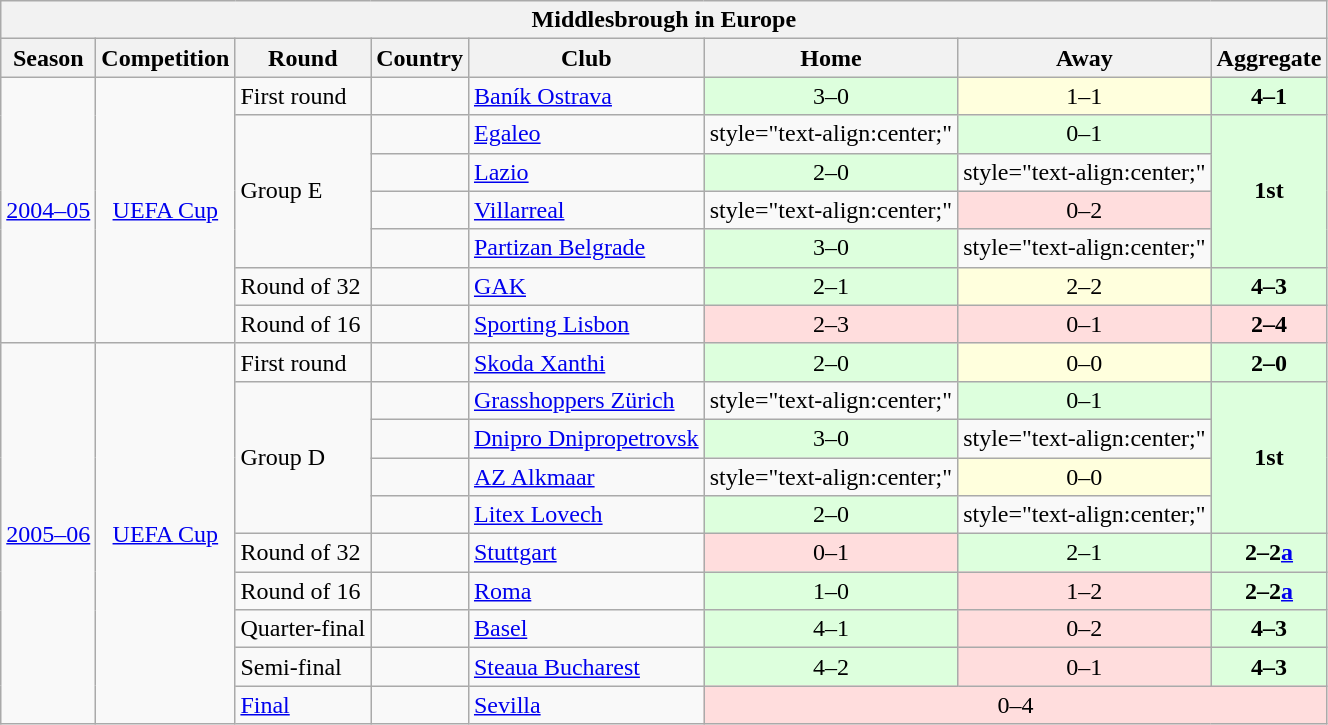<table class="wikitable">
<tr>
<th colspan="9"><strong>Middlesbrough in Europe</strong></th>
</tr>
<tr>
<th>Season</th>
<th>Competition</th>
<th>Round</th>
<th>Country</th>
<th>Club</th>
<th>Home</th>
<th>Away</th>
<th>Aggregate</th>
</tr>
<tr>
<td rowspan=7; style="text-align:center;"><a href='#'>2004–05</a></td>
<td rowspan=7; style="text-align:center;"><a href='#'>UEFA Cup</a></td>
<td>First round</td>
<td style="text-align:center;"></td>
<td><a href='#'>Baník Ostrava</a></td>
<td style="text-align:center; background:#dfd;">3–0</td>
<td style="text-align:center; background:#ffd;">1–1</td>
<td style="text-align:center; background:#dfd;"><strong>4–1</strong></td>
</tr>
<tr>
<td rowspan=4>Group E</td>
<td style="text-align:center;"></td>
<td><a href='#'>Egaleo</a></td>
<td>style="text-align:center;" </td>
<td style="text-align:center; background:#dfd;">0–1</td>
<td rowspan=4; style="text-align:center; background:#dfd;"><strong>1st</strong></td>
</tr>
<tr>
<td style="text-align:center;"></td>
<td><a href='#'>Lazio</a></td>
<td style="text-align:center; background:#dfd;">2–0</td>
<td>style="text-align:center;" </td>
</tr>
<tr>
<td style="text-align:center;"></td>
<td><a href='#'>Villarreal</a></td>
<td>style="text-align:center;" </td>
<td style="text-align:center; background:#fdd;">0–2</td>
</tr>
<tr>
<td style="text-align:center;"></td>
<td><a href='#'>Partizan Belgrade</a></td>
<td style="text-align:center; background:#dfd;">3–0</td>
<td>style="text-align:center;" </td>
</tr>
<tr>
<td>Round of 32</td>
<td style="text-align:center;"></td>
<td><a href='#'>GAK</a></td>
<td style="text-align:center; background:#dfd;">2–1</td>
<td style="text-align:center; background:#ffd;">2–2</td>
<td style="text-align:center; background:#dfd;"><strong>4–3</strong></td>
</tr>
<tr>
<td>Round of 16</td>
<td style="text-align:center;"></td>
<td><a href='#'>Sporting Lisbon</a></td>
<td style="text-align:center; background:#fdd;">2–3</td>
<td style="text-align:center; background:#fdd;">0–1</td>
<td style="text-align:center; background:#fdd;"><strong>2–4</strong></td>
</tr>
<tr>
<td rowspan=10; style="text-align:center;"><a href='#'>2005–06</a></td>
<td rowspan=10; style="text-align:center;"><a href='#'>UEFA Cup</a></td>
<td>First round</td>
<td style="text-align:center;"></td>
<td><a href='#'>Skoda Xanthi</a></td>
<td style="text-align:center; background:#dfd;">2–0</td>
<td style="text-align:center; background:#ffd;">0–0</td>
<td style="text-align:center; background:#dfd;"><strong>2–0</strong></td>
</tr>
<tr>
<td rowspan=4>Group D</td>
<td style="text-align:center;"></td>
<td><a href='#'>Grasshoppers Zürich</a></td>
<td>style="text-align:center;" </td>
<td style="text-align:center; background:#dfd;">0–1</td>
<td rowspan=4; style="text-align:center; background:#dfd;"><strong>1st</strong></td>
</tr>
<tr>
<td style="text-align:center;"></td>
<td><a href='#'>Dnipro Dnipropetrovsk</a></td>
<td style="text-align:center; background:#dfd;">3–0</td>
<td>style="text-align:center;" </td>
</tr>
<tr>
<td style="text-align:center;"></td>
<td><a href='#'>AZ Alkmaar</a></td>
<td>style="text-align:center;" </td>
<td style="text-align:center; background:#ffd;">0–0</td>
</tr>
<tr>
<td style="text-align:center;"></td>
<td><a href='#'>Litex Lovech</a></td>
<td style="text-align:center; background:#dfd;">2–0</td>
<td>style="text-align:center;" </td>
</tr>
<tr>
<td>Round of 32</td>
<td style="text-align:center;"></td>
<td><a href='#'>Stuttgart</a></td>
<td style="text-align:center; background:#fdd;">0–1</td>
<td style="text-align:center; background:#dfd;">2–1</td>
<td style="text-align:center; background:#dfd;"><strong>2–2<a href='#'>a</a></strong></td>
</tr>
<tr>
<td>Round of 16</td>
<td style="text-align:center;"></td>
<td><a href='#'>Roma</a></td>
<td style="text-align:center; background:#dfd;">1–0</td>
<td style="text-align:center; background:#fdd;">1–2</td>
<td style="text-align:center; background:#dfd;"><strong>2–2<a href='#'>a</a></strong></td>
</tr>
<tr>
<td>Quarter-final</td>
<td style="text-align:center;"></td>
<td><a href='#'>Basel</a></td>
<td style="text-align:center; background:#dfd;">4–1</td>
<td style="text-align:center; background:#fdd;">0–2</td>
<td style="text-align:center; background:#dfd;"><strong>4–3</strong></td>
</tr>
<tr>
<td>Semi-final</td>
<td style="text-align:center;"></td>
<td><a href='#'>Steaua Bucharest</a></td>
<td style="text-align:center; background:#dfd;">4–2</td>
<td style="text-align:center; background:#fdd;">0–1</td>
<td style="text-align:center; background:#dfd;"><strong>4–3</strong></td>
</tr>
<tr>
<td><a href='#'>Final</a></td>
<td style="text-align:center;"></td>
<td><a href='#'>Sevilla</a></td>
<td colspan="3" style="text-align:center; background:#fdd;">0–4</td>
</tr>
</table>
